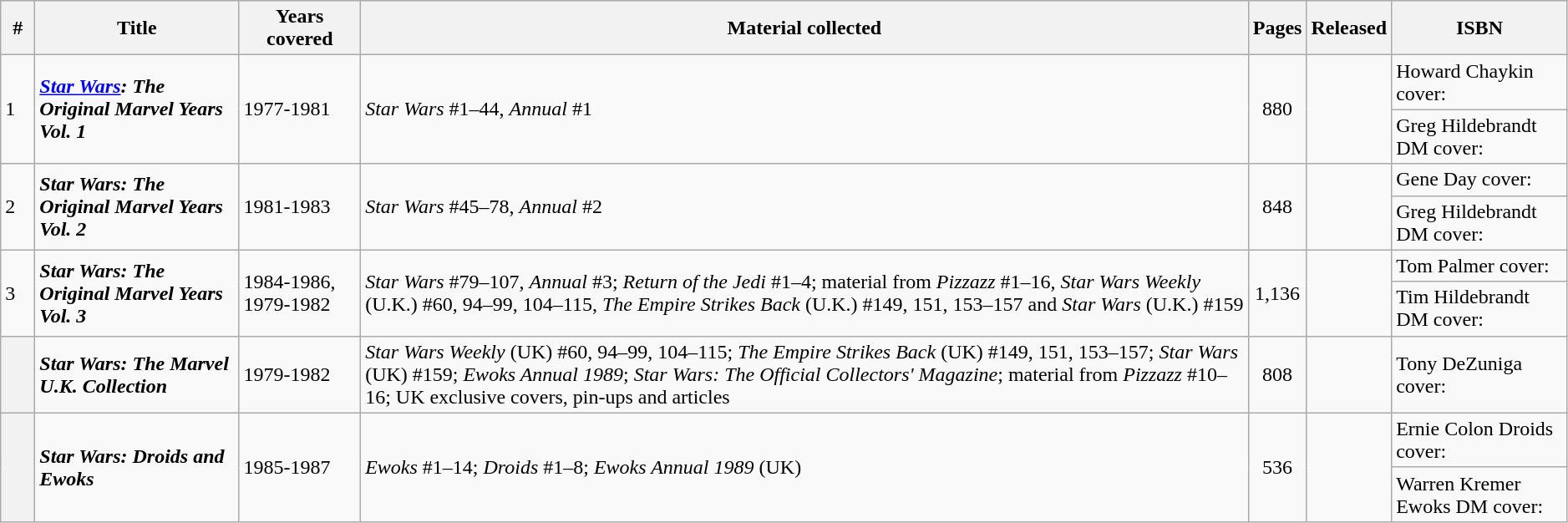<table class="wikitable sortable" width=99%>
<tr>
<th class="unsortable" width=20px>#</th>
<th>Title</th>
<th>Years covered</th>
<th class="unsortable">Material collected</th>
<th>Pages</th>
<th>Released</th>
<th class="unsortable">ISBN</th>
</tr>
<tr>
<td rowspan=2>1</td>
<td rowspan=2><strong><em><a href='#'>Star Wars</a>: The Original Marvel Years Vol. 1</em></strong></td>
<td rowspan=2>1977-1981</td>
<td rowspan=2><em>Star Wars</em> #1–44, <em>Annual</em> #1</td>
<td style="text-align: center;" rowspan=2>880</td>
<td rowspan=2></td>
<td>Howard Chaykin cover: </td>
</tr>
<tr>
<td>Greg Hildebrandt DM cover: </td>
</tr>
<tr>
<td rowspan=2>2</td>
<td rowspan=2><strong><em>Star Wars: The Original Marvel Years Vol. 2</em></strong></td>
<td rowspan=2>1981-1983</td>
<td rowspan=2><em>Star Wars</em> #45–78, <em>Annual</em> #2</td>
<td style="text-align: center;" rowspan=2>848</td>
<td rowspan=2></td>
<td>Gene Day cover: </td>
</tr>
<tr>
<td>Greg Hildebrandt DM cover: </td>
</tr>
<tr>
<td rowspan=2>3</td>
<td rowspan=2><strong><em>Star Wars: The Original Marvel Years Vol. 3</em></strong></td>
<td rowspan=2>1984-1986, 1979-1982</td>
<td rowspan=2><em>Star Wars</em> #79–107, <em>Annual</em> #3; <em>Return of the Jedi</em> #1–4; material from <em>Pizzazz</em> #1–16, <em>Star Wars Weekly</em> (U.K.) #60, 94–99, 104–115, <em>The Empire Strikes Back</em> (U.K.) #149, 151, 153–157 and <em>Star Wars</em> (U.K.) #159</td>
<td style="text-align: center;" rowspan=2>1,136</td>
<td rowspan=2></td>
<td>Tom Palmer cover: </td>
</tr>
<tr>
<td>Tim Hildebrandt DM cover: </td>
</tr>
<tr>
<th style="background-color: light grey;"></th>
<td><strong><em>Star Wars: The Marvel U.K. Collection</em></strong></td>
<td>1979-1982</td>
<td><em>Star Wars Weekly</em> (UK) #60, 94–99, 104–115; <em>The Empire Strikes Back</em> (UK) #149, 151, 153–157; <em>Star Wars</em> (UK) #159; <em>Ewoks Annual 1989</em>; <em>Star Wars: The Official Collectors' Magazine</em>; material from <em>Pizzazz</em> #10–16; UK exclusive covers, pin-ups and articles</td>
<td style="text-align: center;">808</td>
<td></td>
<td>Tony DeZuniga cover: </td>
</tr>
<tr>
<th style="background-color: light grey;" rowspan=2></th>
<td rowspan=2><strong><em>Star Wars: Droids and Ewoks</em></strong></td>
<td rowspan=2>1985-1987</td>
<td rowspan=2><em>Ewoks</em> #1–14; <em>Droids</em> #1–8; <em>Ewoks Annual 1989</em> (UK)</td>
<td style="text-align: center;" rowspan=2>536</td>
<td rowspan=2></td>
<td>Ernie Colon Droids cover: </td>
</tr>
<tr>
<td>Warren Kremer Ewoks DM cover: </td>
</tr>
</table>
